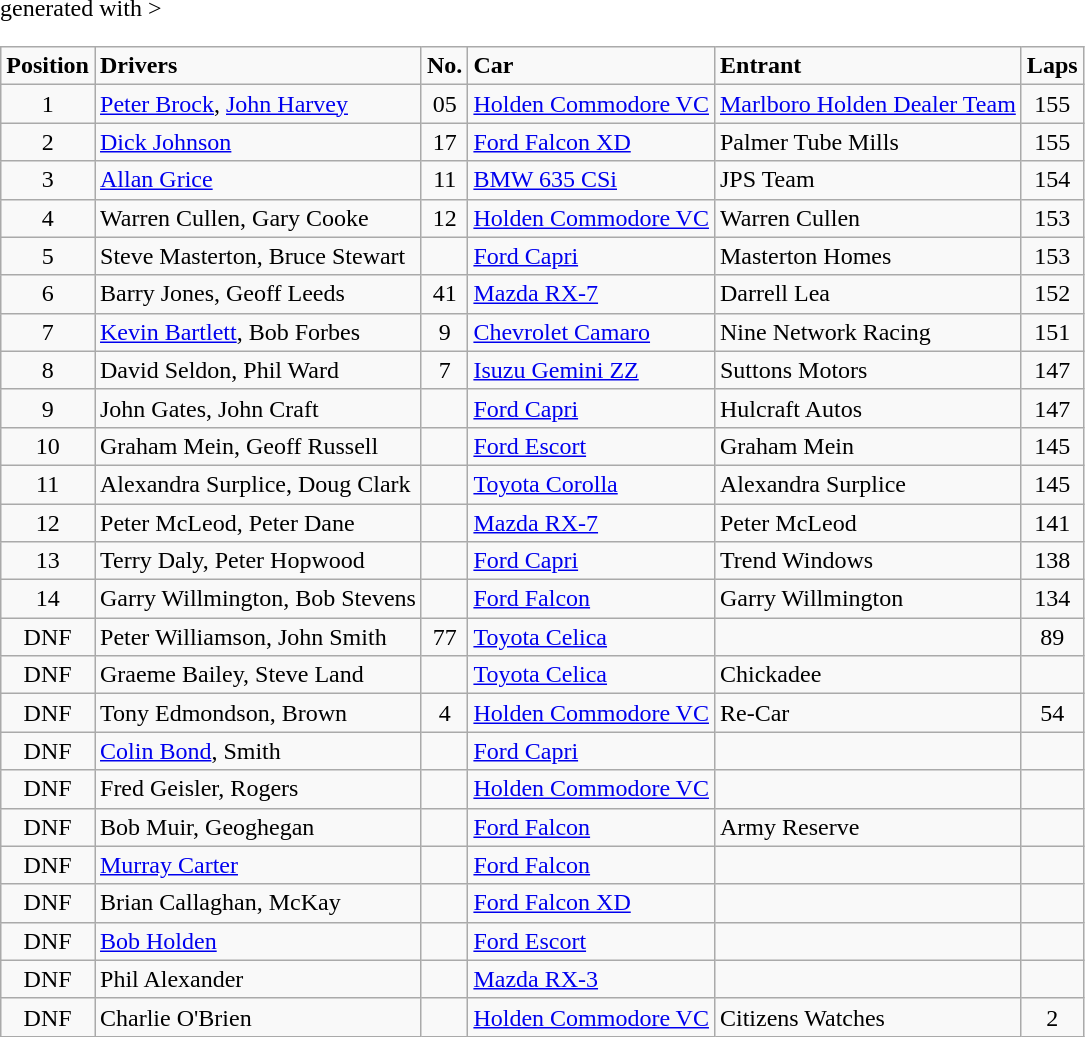<table class="wikitable" <hiddentext>generated with >
<tr style="font-weight:bold">
<td align="center">Position</td>
<td>Drivers</td>
<td align="center">No.</td>
<td>Car</td>
<td>Entrant</td>
<td align="center">Laps</td>
</tr>
<tr>
<td height="13" align="center">1</td>
<td><a href='#'>Peter Brock</a>, <a href='#'>John Harvey</a></td>
<td align="center">05</td>
<td><a href='#'>Holden Commodore VC</a></td>
<td><a href='#'>Marlboro Holden Dealer Team</a></td>
<td align="center">155</td>
</tr>
<tr>
<td height="13" align="center">2</td>
<td><a href='#'>Dick Johnson</a></td>
<td align="center">17</td>
<td><a href='#'>Ford Falcon XD</a></td>
<td>Palmer Tube Mills</td>
<td align="center">155</td>
</tr>
<tr>
<td height="13" align="center">3</td>
<td><a href='#'>Allan Grice</a></td>
<td align="center">11</td>
<td><a href='#'>BMW 635 CSi</a></td>
<td>JPS Team</td>
<td align="center">154</td>
</tr>
<tr>
<td height="13" align="center">4</td>
<td>Warren Cullen, Gary Cooke</td>
<td align="center">12</td>
<td><a href='#'>Holden Commodore VC</a></td>
<td>Warren Cullen</td>
<td align="center">153</td>
</tr>
<tr>
<td height="13" align="center">5</td>
<td>Steve Masterton, Bruce Stewart</td>
<td align="center"></td>
<td><a href='#'>Ford Capri</a></td>
<td>Masterton Homes</td>
<td align="center">153</td>
</tr>
<tr>
<td height="13" align="center">6</td>
<td>Barry Jones, Geoff Leeds</td>
<td align="center">41</td>
<td><a href='#'>Mazda RX-7</a></td>
<td>Darrell Lea</td>
<td align="center">152</td>
</tr>
<tr>
<td height="13" align="center">7</td>
<td><a href='#'>Kevin Bartlett</a>, Bob Forbes</td>
<td align="center">9</td>
<td><a href='#'>Chevrolet Camaro</a></td>
<td>Nine Network Racing</td>
<td align="center">151</td>
</tr>
<tr>
<td height="13" align="center">8</td>
<td>David Seldon, Phil Ward</td>
<td align="center">7</td>
<td><a href='#'>Isuzu Gemini ZZ</a></td>
<td>Suttons Motors</td>
<td align="center">147</td>
</tr>
<tr>
<td height="13" align="center">9</td>
<td>John Gates, John Craft</td>
<td align="center"></td>
<td><a href='#'>Ford Capri</a></td>
<td>Hulcraft Autos</td>
<td align="center">147</td>
</tr>
<tr>
<td height="13" align="center">10</td>
<td>Graham Mein, Geoff Russell</td>
<td align="center"></td>
<td><a href='#'>Ford Escort</a></td>
<td>Graham Mein</td>
<td align="center">145</td>
</tr>
<tr>
<td height="13" align="center">11</td>
<td>Alexandra Surplice, Doug Clark</td>
<td align="center"></td>
<td><a href='#'>Toyota Corolla</a></td>
<td>Alexandra Surplice</td>
<td align="center">145</td>
</tr>
<tr>
<td height="13" align="center">12</td>
<td>Peter McLeod, Peter Dane</td>
<td align="center"></td>
<td><a href='#'>Mazda RX-7</a></td>
<td>Peter McLeod</td>
<td align="center">141</td>
</tr>
<tr>
<td height="13" align="center">13</td>
<td>Terry Daly, Peter Hopwood</td>
<td align="center"></td>
<td><a href='#'>Ford Capri</a></td>
<td>Trend Windows</td>
<td align="center">138</td>
</tr>
<tr>
<td height="13" align="center">14</td>
<td>Garry Willmington, Bob Stevens</td>
<td align="center"></td>
<td><a href='#'>Ford Falcon</a></td>
<td>Garry Willmington</td>
<td align="center">134</td>
</tr>
<tr>
<td height="13" align="center">DNF</td>
<td>Peter Williamson, John Smith</td>
<td align="center">77</td>
<td><a href='#'>Toyota Celica</a></td>
<td></td>
<td align="center">89</td>
</tr>
<tr>
<td height="13" align="center">DNF</td>
<td>Graeme Bailey, Steve Land</td>
<td align="center"></td>
<td><a href='#'>Toyota Celica</a></td>
<td>Chickadee</td>
<td align="center"></td>
</tr>
<tr>
<td height="13" align="center">DNF</td>
<td>Tony Edmondson, Brown</td>
<td align="center">4</td>
<td><a href='#'>Holden Commodore VC</a></td>
<td>Re-Car</td>
<td align="center">54</td>
</tr>
<tr>
<td height="13" align="center">DNF</td>
<td><a href='#'>Colin Bond</a>, Smith</td>
<td align="center"></td>
<td><a href='#'>Ford Capri</a></td>
<td></td>
<td align="center"></td>
</tr>
<tr>
<td height="13" align="center">DNF</td>
<td>Fred Geisler, Rogers</td>
<td align="center"></td>
<td><a href='#'>Holden Commodore VC</a></td>
<td></td>
<td align="center"></td>
</tr>
<tr>
<td height="13" align="center">DNF</td>
<td>Bob Muir, Geoghegan</td>
<td align="center"></td>
<td><a href='#'>Ford Falcon</a></td>
<td>Army Reserve</td>
<td align="center"></td>
</tr>
<tr>
<td height="13" align="center">DNF</td>
<td><a href='#'>Murray Carter</a></td>
<td align="center"></td>
<td><a href='#'>Ford Falcon</a></td>
<td></td>
<td align="center"></td>
</tr>
<tr>
<td height="13" align="center">DNF</td>
<td>Brian Callaghan, McKay</td>
<td align="center"></td>
<td><a href='#'>Ford Falcon XD</a></td>
<td></td>
<td align="center"></td>
</tr>
<tr>
<td height="13" align="center">DNF</td>
<td><a href='#'>Bob Holden</a></td>
<td align="center"></td>
<td><a href='#'>Ford Escort</a></td>
<td></td>
<td align="center"></td>
</tr>
<tr>
<td height="13" align="center">DNF</td>
<td>Phil Alexander</td>
<td align="center"></td>
<td><a href='#'>Mazda RX-3</a></td>
<td></td>
<td align="center"></td>
</tr>
<tr>
<td height="13" align="center">DNF</td>
<td>Charlie O'Brien</td>
<td align="center"></td>
<td><a href='#'>Holden Commodore VC</a></td>
<td>Citizens Watches</td>
<td align="center">2</td>
</tr>
</table>
